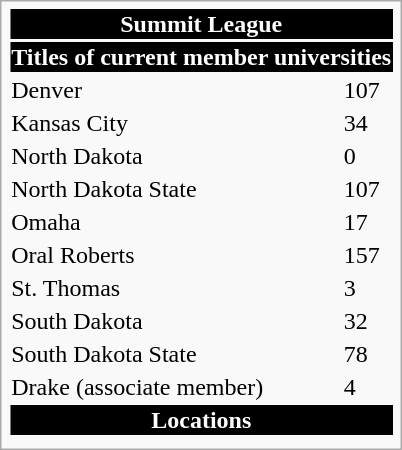<table class="infobox">
<tr>
<th colspan=2 style="background:black; color:white; text-align:center">Summit League</th>
</tr>
<tr>
<th colspan=2 style="background:black; color:white; text-align:center">Titles of current member universities</th>
</tr>
<tr>
<td>Denver</td>
<td>107</td>
</tr>
<tr>
<td>Kansas City</td>
<td>34</td>
</tr>
<tr>
<td>North Dakota</td>
<td>0</td>
</tr>
<tr>
<td>North Dakota State</td>
<td>107</td>
</tr>
<tr>
<td>Omaha</td>
<td>17</td>
</tr>
<tr>
<td>Oral Roberts</td>
<td>157</td>
</tr>
<tr>
<td>St. Thomas</td>
<td>3</td>
</tr>
<tr>
<td>South Dakota</td>
<td>32</td>
</tr>
<tr>
<td>South Dakota State</td>
<td>78</td>
</tr>
<tr>
<td>Drake (associate member)</td>
<td>4</td>
</tr>
<tr>
<th colspan=2 style="background:black; color:white">Locations</th>
</tr>
<tr>
<td colspan="2" style="text-align:center;"></td>
</tr>
</table>
